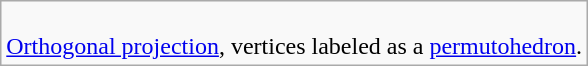<table class=wikitable>
<tr>
<td><br><a href='#'>Orthogonal projection</a>, vertices labeled as a <a href='#'>permutohedron</a>.</td>
</tr>
</table>
